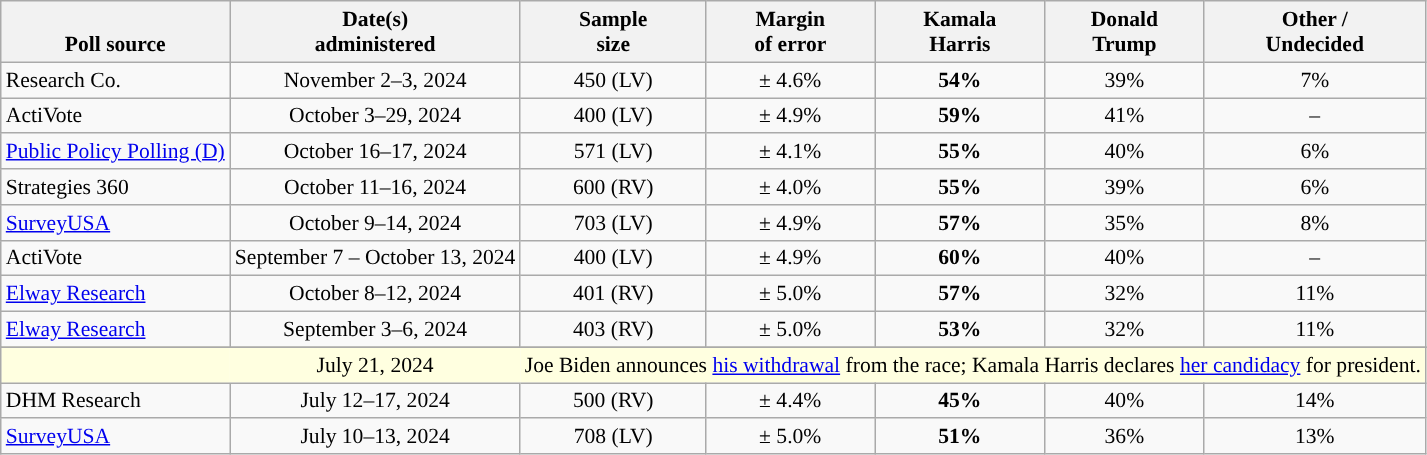<table class="wikitable sortable mw-datatable" style="font-size:90%;text-align:center;line-height:17px">
<tr valign=bottom>
<th>Poll source</th>
<th>Date(s)<br>administered</th>
<th>Sample<br>size</th>
<th>Margin<br>of error</th>
<th class="unsortable">Kamala<br>Harris<br></th>
<th class="unsortable">Donald<br>Trump<br></th>
<th class="unsortable">Other /<br>Undecided</th>
</tr>
<tr>
<td style="text-align:left;">Research Co.</td>
<td data-sort-value="2024-11-03">November 2–3, 2024</td>
<td>450 (LV)</td>
<td>± 4.6%</td>
<td style="color:black;background-color:"><strong>54%</strong></td>
<td>39%</td>
<td>7%</td>
</tr>
<tr>
<td style="text-align:left">ActiVote</td>
<td data-sort-value="2024-10-29">October 3–29, 2024</td>
<td>400 (LV)</td>
<td>± 4.9%</td>
<td style="color:black;background-color:"><strong>59%</strong></td>
<td>41%</td>
<td>–</td>
</tr>
<tr>
<td style="text-align:left;"><a href='#'>Public Policy Polling (D)</a></td>
<td>October 16–17, 2024</td>
<td>571 (LV)</td>
<td>± 4.1%</td>
<td style="color:black;background-color:"><strong>55%</strong></td>
<td>40%</td>
<td>6%</td>
</tr>
<tr>
<td style="text-align:left;">Strategies 360</td>
<td>October 11–16, 2024</td>
<td>600 (RV)</td>
<td>± 4.0%</td>
<td style="color:black;background-color:"><strong>55%</strong></td>
<td>39%</td>
<td>6%</td>
</tr>
<tr>
<td style="text-align:left;"><a href='#'>SurveyUSA</a></td>
<td>October 9–14, 2024</td>
<td>703 (LV)</td>
<td>± 4.9%</td>
<td style="color:black;background-color:"><strong>57%</strong></td>
<td>35%</td>
<td>8%</td>
</tr>
<tr>
<td style="text-align:left;">ActiVote</td>
<td data-sort-value="2024-09-06">September 7 – October 13, 2024</td>
<td>400 (LV)</td>
<td>± 4.9%</td>
<td style="color:black;background-color:"><strong>60%</strong></td>
<td>40%</td>
<td>–</td>
</tr>
<tr>
<td style="text-align:left;"><a href='#'>Elway Research</a></td>
<td data-sort-value="2024-10-12">October 8–12, 2024</td>
<td>401 (RV)</td>
<td>± 5.0%</td>
<td style="color:black;background-color:"><strong>57%</strong></td>
<td>32%</td>
<td>11%</td>
</tr>
<tr>
<td style="text-align:left;"><a href='#'>Elway Research</a></td>
<td data-sort-value="2024-09-06">September 3–6, 2024</td>
<td>403 (RV)</td>
<td>± 5.0%</td>
<td style="color:black;background-color:"><strong>53%</strong></td>
<td>32%</td>
<td>11%</td>
</tr>
<tr>
</tr>
<tr style="background:lightyellow;">
<td style="border-right-style:hidden; background:lightyellow;"></td>
<td style="border-right-style:hidden; " data-sort-value="2024-07-21">July 21, 2024</td>
<td colspan="5">Joe Biden announces <a href='#'>his withdrawal</a> from the race; Kamala Harris declares <a href='#'>her candidacy</a> for president.</td>
</tr>
<tr>
<td style="text-align:left;">DHM Research</td>
<td data-sort-value="2024-08-16">July 12–17, 2024</td>
<td>500 (RV)</td>
<td>± 4.4%</td>
<td style="color:black;background-color:"><strong>45%</strong></td>
<td>40%</td>
<td>14%</td>
</tr>
<tr>
<td style="text-align:left;"><a href='#'>SurveyUSA</a></td>
<td>July 10–13, 2024</td>
<td>708 (LV)</td>
<td>± 5.0%</td>
<td style="color:black;background-color:"><strong>51%</strong></td>
<td>36%</td>
<td>13%</td>
</tr>
</table>
